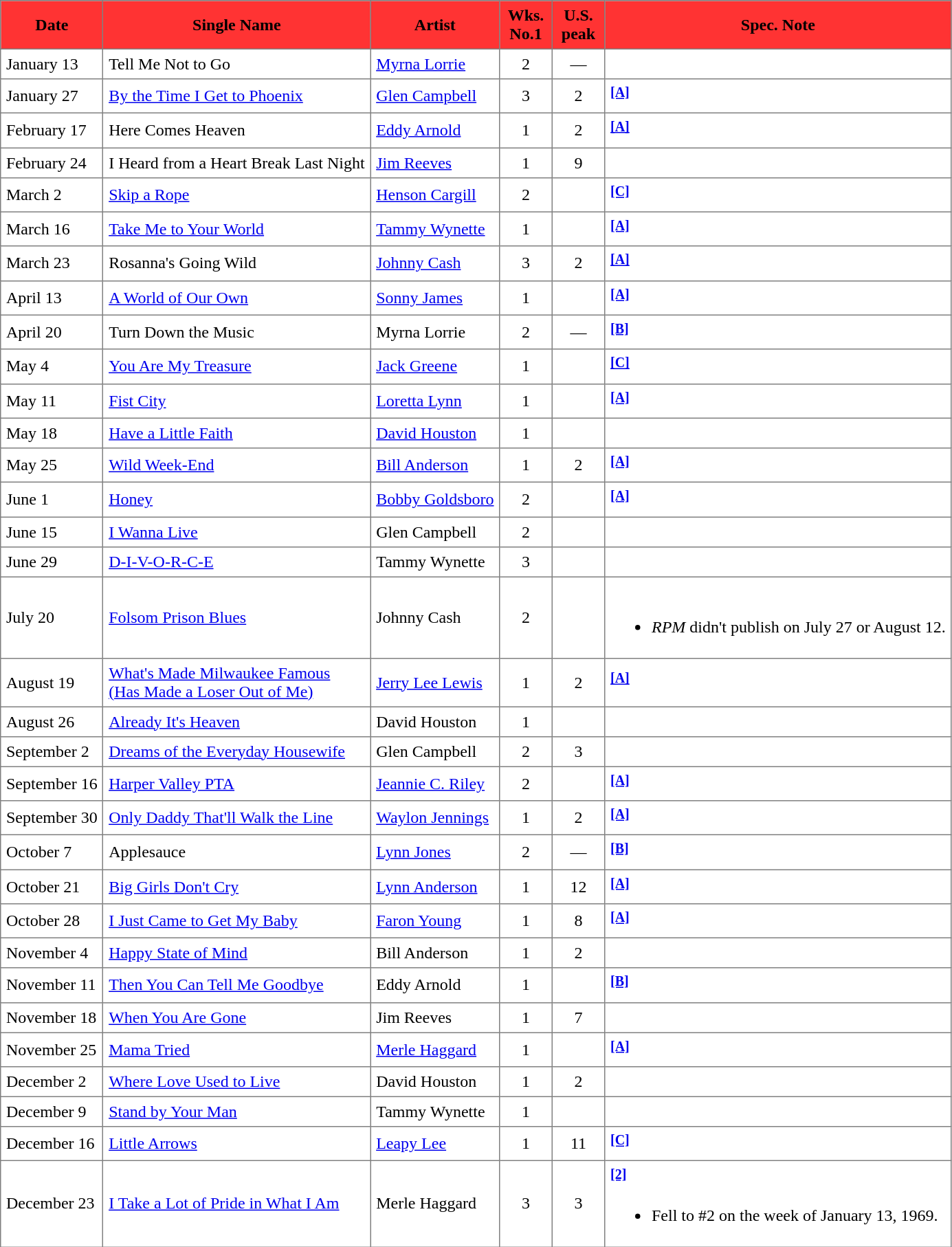<table border="1" cellpadding="5" cellspacing="1" style="border-collapse: collapse">
<tr style="background:#FF3333">
<th>Date</th>
<th>Single Name</th>
<th>Artist</th>
<th width="40">Wks. No.1</th>
<th width="40">U.S. peak</th>
<th>Spec. Note</th>
</tr>
<tr>
<td>January 13</td>
<td>Tell Me Not to Go</td>
<td><a href='#'>Myrna Lorrie</a></td>
<td align="center">2</td>
<td align="center">—</td>
<td></td>
</tr>
<tr>
<td>January 27</td>
<td><a href='#'>By the Time I Get to Phoenix</a></td>
<td><a href='#'>Glen Campbell</a></td>
<td align="center">3</td>
<td align="center">2</td>
<td><sup><a href='#'><strong>[A]</strong></a></sup></td>
</tr>
<tr>
<td>February 17</td>
<td>Here Comes Heaven</td>
<td><a href='#'>Eddy Arnold</a></td>
<td align="center">1</td>
<td align="center">2</td>
<td><sup><a href='#'><strong>[A]</strong></a></sup></td>
</tr>
<tr>
<td>February 24</td>
<td>I Heard from a Heart Break Last Night</td>
<td><a href='#'>Jim Reeves</a></td>
<td align="center">1</td>
<td align="center">9</td>
<td></td>
</tr>
<tr>
<td>March 2</td>
<td><a href='#'>Skip a Rope</a></td>
<td><a href='#'>Henson Cargill</a></td>
<td align="center">2</td>
<td></td>
<td><sup><a href='#'><strong>[C]</strong></a></sup></td>
</tr>
<tr>
<td>March 16</td>
<td><a href='#'>Take Me to Your World</a></td>
<td><a href='#'>Tammy Wynette</a></td>
<td align="center">1</td>
<td></td>
<td><sup><a href='#'><strong>[A]</strong></a></sup></td>
</tr>
<tr>
<td>March 23</td>
<td>Rosanna's Going Wild</td>
<td><a href='#'>Johnny Cash</a></td>
<td align="center">3</td>
<td align="center">2</td>
<td><sup><a href='#'><strong>[A]</strong></a></sup></td>
</tr>
<tr>
<td>April 13</td>
<td><a href='#'>A World of Our Own</a></td>
<td><a href='#'>Sonny James</a></td>
<td align="center">1</td>
<td></td>
<td><sup><a href='#'><strong>[A]</strong></a></sup></td>
</tr>
<tr>
<td>April 20</td>
<td>Turn Down the Music</td>
<td>Myrna Lorrie</td>
<td align="center">2</td>
<td align="center">—</td>
<td><sup><a href='#'><strong>[B]</strong></a></sup></td>
</tr>
<tr>
<td>May 4</td>
<td><a href='#'>You Are My Treasure</a></td>
<td><a href='#'>Jack Greene</a></td>
<td align="center">1</td>
<td></td>
<td><sup><a href='#'><strong>[C]</strong></a></sup></td>
</tr>
<tr>
<td>May 11</td>
<td><a href='#'>Fist City</a></td>
<td><a href='#'>Loretta Lynn</a></td>
<td align="center">1</td>
<td></td>
<td><sup><a href='#'><strong>[A]</strong></a></sup></td>
</tr>
<tr>
<td>May 18</td>
<td><a href='#'>Have a Little Faith</a></td>
<td><a href='#'>David Houston</a></td>
<td align="center">1</td>
<td></td>
<td></td>
</tr>
<tr>
<td>May 25</td>
<td><a href='#'>Wild Week-End</a></td>
<td><a href='#'>Bill Anderson</a></td>
<td align="center">1</td>
<td align="center">2</td>
<td><sup><a href='#'><strong>[A]</strong></a></sup></td>
</tr>
<tr>
<td>June 1</td>
<td><a href='#'>Honey</a></td>
<td><a href='#'>Bobby Goldsboro</a></td>
<td align="center">2</td>
<td></td>
<td><sup><a href='#'><strong>[A]</strong></a></sup></td>
</tr>
<tr>
<td>June 15</td>
<td><a href='#'>I Wanna Live</a></td>
<td>Glen Campbell</td>
<td align="center">2</td>
<td></td>
<td></td>
</tr>
<tr>
<td>June 29</td>
<td><a href='#'>D-I-V-O-R-C-E</a></td>
<td>Tammy Wynette</td>
<td align="center">3</td>
<td></td>
<td></td>
</tr>
<tr>
<td>July 20</td>
<td><a href='#'>Folsom Prison Blues</a></td>
<td>Johnny Cash</td>
<td align="center">2</td>
<td></td>
<td><br><ul><li><em>RPM</em> didn't publish on July 27 or August 12.</li></ul></td>
</tr>
<tr>
<td>August 19</td>
<td><a href='#'>What's Made Milwaukee Famous<br>(Has Made a Loser Out of Me)</a></td>
<td><a href='#'>Jerry Lee Lewis</a></td>
<td align="center">1</td>
<td align="center">2</td>
<td><sup><a href='#'><strong>[A]</strong></a></sup></td>
</tr>
<tr>
<td>August 26</td>
<td><a href='#'>Already It's Heaven</a></td>
<td>David Houston</td>
<td align="center">1</td>
<td></td>
<td></td>
</tr>
<tr>
<td>September 2</td>
<td><a href='#'>Dreams of the Everyday Housewife</a></td>
<td>Glen Campbell</td>
<td align="center">2</td>
<td align="center">3</td>
<td></td>
</tr>
<tr>
<td>September 16</td>
<td><a href='#'>Harper Valley PTA</a></td>
<td><a href='#'>Jeannie C. Riley</a></td>
<td align="center">2</td>
<td></td>
<td><sup><a href='#'><strong>[A]</strong></a></sup></td>
</tr>
<tr>
<td>September 30</td>
<td><a href='#'>Only Daddy That'll Walk the Line</a></td>
<td><a href='#'>Waylon Jennings</a></td>
<td align="center">1</td>
<td align="center">2</td>
<td><sup><a href='#'><strong>[A]</strong></a></sup></td>
</tr>
<tr>
<td>October 7</td>
<td>Applesauce</td>
<td><a href='#'>Lynn Jones</a></td>
<td align="center">2</td>
<td align="center">—</td>
<td><sup><a href='#'><strong>[B]</strong></a></sup></td>
</tr>
<tr>
<td>October 21</td>
<td><a href='#'>Big Girls Don't Cry</a></td>
<td><a href='#'>Lynn Anderson</a></td>
<td align="center">1</td>
<td align="center">12</td>
<td><sup><a href='#'><strong>[A]</strong></a></sup></td>
</tr>
<tr>
<td>October 28</td>
<td><a href='#'>I Just Came to Get My Baby</a></td>
<td><a href='#'>Faron Young</a></td>
<td align="center">1</td>
<td align="center">8</td>
<td><sup><a href='#'><strong>[A]</strong></a></sup></td>
</tr>
<tr>
<td>November 4</td>
<td><a href='#'>Happy State of Mind</a></td>
<td>Bill Anderson</td>
<td align="center">1</td>
<td align="center">2</td>
<td></td>
</tr>
<tr>
<td>November 11</td>
<td><a href='#'>Then You Can Tell Me Goodbye</a></td>
<td>Eddy Arnold</td>
<td align="center">1</td>
<td></td>
<td><sup><a href='#'><strong>[B]</strong></a></sup></td>
</tr>
<tr>
<td>November 18</td>
<td><a href='#'>When You Are Gone</a></td>
<td>Jim Reeves</td>
<td align="center">1</td>
<td align="center">7</td>
<td></td>
</tr>
<tr>
<td>November 25</td>
<td><a href='#'>Mama Tried</a></td>
<td><a href='#'>Merle Haggard</a></td>
<td align="center">1</td>
<td></td>
<td><sup><a href='#'><strong>[A]</strong></a></sup></td>
</tr>
<tr>
<td>December 2</td>
<td><a href='#'>Where Love Used to Live</a></td>
<td>David Houston</td>
<td align="center">1</td>
<td align="center">2</td>
<td></td>
</tr>
<tr>
<td>December 9</td>
<td><a href='#'>Stand by Your Man</a></td>
<td>Tammy Wynette</td>
<td align="center">1</td>
<td></td>
<td></td>
</tr>
<tr>
<td>December 16</td>
<td><a href='#'>Little Arrows</a></td>
<td><a href='#'>Leapy Lee</a></td>
<td align="center">1</td>
<td align="center">11</td>
<td><sup><a href='#'><strong>[C]</strong></a></sup></td>
</tr>
<tr>
<td>December 23</td>
<td><a href='#'>I Take a Lot of Pride in What I Am</a></td>
<td>Merle Haggard</td>
<td align="center">3</td>
<td align="center">3</td>
<td><sup><a href='#'><strong>[2]</strong></a></sup><br><ul><li>Fell to #2 on the week of January 13, 1969.</li></ul></td>
</tr>
</table>
